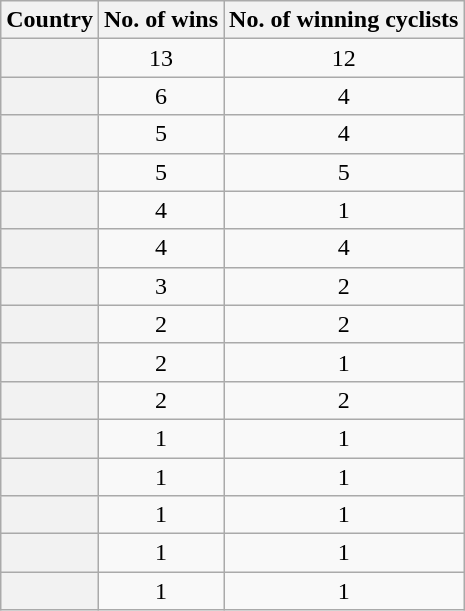<table class="sortable plainrowheaders wikitable">
<tr>
<th scope=col>Country</th>
<th scope=col>No. of wins</th>
<th scope=col>No. of winning cyclists</th>
</tr>
<tr>
<th scope=row></th>
<td align=center>13</td>
<td align=center>12</td>
</tr>
<tr>
<th scope=row></th>
<td align=center>6</td>
<td align=center>4</td>
</tr>
<tr>
<th scope=row></th>
<td align=center>5</td>
<td align=center>4</td>
</tr>
<tr>
<th scope=row></th>
<td align=center>5</td>
<td align=center>5</td>
</tr>
<tr>
<th scope=row></th>
<td align=center>4</td>
<td align=center>1</td>
</tr>
<tr>
<th scope=row></th>
<td align=center>4</td>
<td align=center>4</td>
</tr>
<tr>
<th scope=row></th>
<td align=center>3</td>
<td align=center>2</td>
</tr>
<tr>
<th scope=row></th>
<td align=center>2</td>
<td align=center>2</td>
</tr>
<tr>
<th scope=row></th>
<td align=center>2</td>
<td align=center>1</td>
</tr>
<tr>
<th scope=row></th>
<td align=center>2</td>
<td align=center>2</td>
</tr>
<tr>
<th scope=row></th>
<td align=center>1</td>
<td align=center>1</td>
</tr>
<tr>
<th scope=row></th>
<td align=center>1</td>
<td align=center>1</td>
</tr>
<tr>
<th scope=row></th>
<td align=center>1</td>
<td align=center>1</td>
</tr>
<tr>
<th scope=row></th>
<td align=center>1</td>
<td align=center>1</td>
</tr>
<tr>
<th scope=row></th>
<td align=center>1</td>
<td align=center>1</td>
</tr>
</table>
